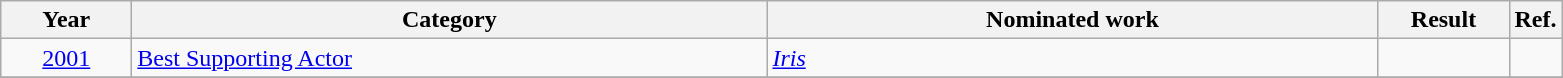<table class=wikitable>
<tr>
<th scope="col" style="width:5em;">Year</th>
<th scope="col" style="width:26em;">Category</th>
<th scope="col" style="width:25em;">Nominated work</th>
<th scope="col" style="width:5em;">Result</th>
<th>Ref.</th>
</tr>
<tr>
<td style="text-align:center;"><a href='#'>2001</a></td>
<td><a href='#'>Best Supporting Actor</a></td>
<td><em><a href='#'>Iris</a></em></td>
<td></td>
<td style="text-align:center;"></td>
</tr>
<tr>
</tr>
</table>
